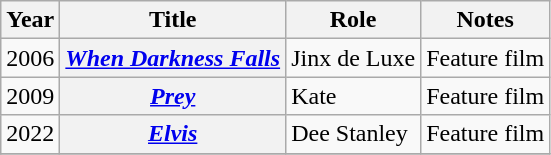<table class="wikitable sortable plainrowheaders">
<tr>
<th scope="col">Year</th>
<th scope="col">Title</th>
<th scope="col">Role</th>
<th scope="col">Notes</th>
</tr>
<tr>
<td>2006</td>
<th scope="row"><em><a href='#'>When Darkness Falls</a></em></th>
<td>Jinx de Luxe</td>
<td>Feature film</td>
</tr>
<tr>
<td>2009</td>
<th scope="row"><em><a href='#'>Prey</a></em></th>
<td>Kate</td>
<td>Feature film</td>
</tr>
<tr>
<td>2022</td>
<th scope="row"><em><a href='#'>Elvis</a></em></th>
<td>Dee Stanley</td>
<td>Feature film</td>
</tr>
<tr>
</tr>
</table>
